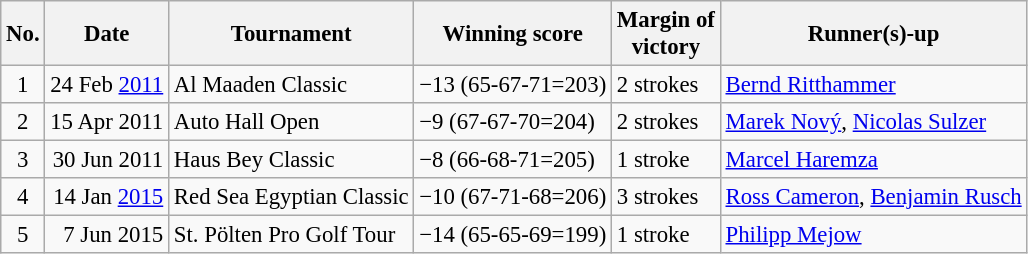<table class="wikitable" style="font-size:95%;">
<tr>
<th>No.</th>
<th>Date</th>
<th>Tournament</th>
<th>Winning score</th>
<th>Margin of<br>victory</th>
<th>Runner(s)-up</th>
</tr>
<tr>
<td align=center>1</td>
<td align=right>24 Feb <a href='#'>2011</a></td>
<td>Al Maaden Classic</td>
<td>−13 (65-67-71=203)</td>
<td>2 strokes</td>
<td> <a href='#'>Bernd Ritthammer</a></td>
</tr>
<tr>
<td align=center>2</td>
<td align=right>15 Apr 2011</td>
<td>Auto Hall Open</td>
<td>−9 (67-67-70=204)</td>
<td>2 strokes</td>
<td> <a href='#'>Marek Nový</a>,  <a href='#'>Nicolas Sulzer</a></td>
</tr>
<tr>
<td align=center>3</td>
<td align=right>30 Jun 2011</td>
<td>Haus Bey Classic</td>
<td>−8 (66-68-71=205)</td>
<td>1 stroke</td>
<td> <a href='#'>Marcel Haremza</a></td>
</tr>
<tr>
<td align=center>4</td>
<td align=right>14 Jan <a href='#'>2015</a></td>
<td>Red Sea Egyptian Classic</td>
<td>−10 (67-71-68=206)</td>
<td>3 strokes</td>
<td> <a href='#'>Ross Cameron</a>,  <a href='#'>Benjamin Rusch</a></td>
</tr>
<tr>
<td align=center>5</td>
<td align=right>7 Jun 2015</td>
<td>St. Pölten Pro Golf Tour</td>
<td>−14 (65-65-69=199)</td>
<td>1 stroke</td>
<td> <a href='#'>Philipp Mejow</a></td>
</tr>
</table>
